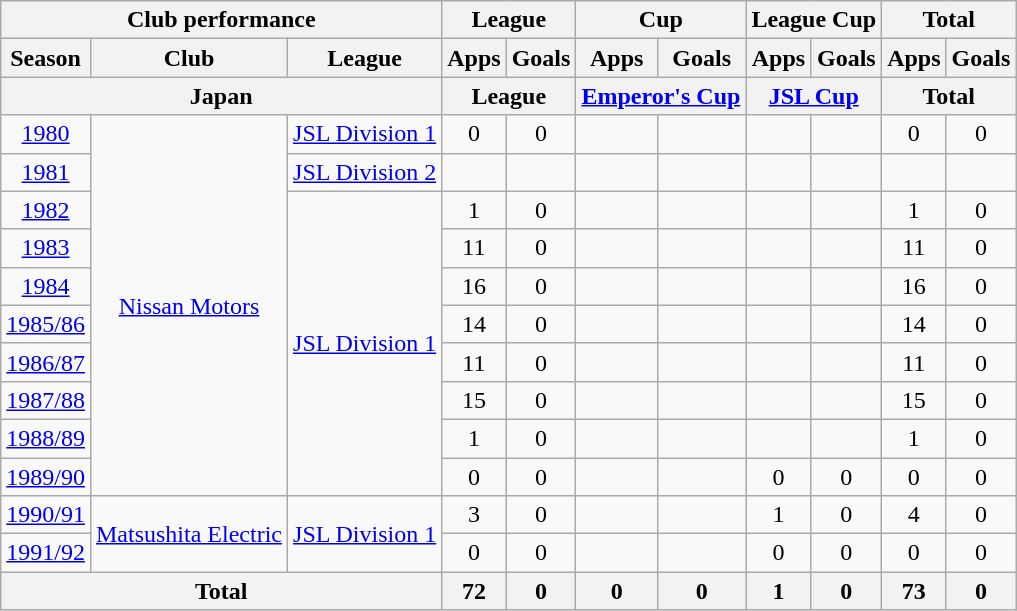<table class="wikitable" style="text-align:center;">
<tr>
<th colspan=3>Club performance</th>
<th colspan=2>League</th>
<th colspan=2>Cup</th>
<th colspan=2>League Cup</th>
<th colspan=2>Total</th>
</tr>
<tr>
<th>Season</th>
<th>Club</th>
<th>League</th>
<th>Apps</th>
<th>Goals</th>
<th>Apps</th>
<th>Goals</th>
<th>Apps</th>
<th>Goals</th>
<th>Apps</th>
<th>Goals</th>
</tr>
<tr>
<th colspan=3>Japan</th>
<th colspan=2>League</th>
<th colspan=2><a href='#'>Emperor's Cup</a></th>
<th colspan=2><a href='#'>JSL Cup</a></th>
<th colspan=2>Total</th>
</tr>
<tr>
<td><a href='#'>1980</a></td>
<td rowspan="10"><a href='#'>Nissan Motors</a></td>
<td><a href='#'>JSL Division 1</a></td>
<td>0</td>
<td>0</td>
<td></td>
<td></td>
<td></td>
<td></td>
<td>0</td>
<td>0</td>
</tr>
<tr>
<td><a href='#'>1981</a></td>
<td><a href='#'>JSL Division 2</a></td>
<td></td>
<td></td>
<td></td>
<td></td>
<td></td>
<td></td>
<td></td>
<td></td>
</tr>
<tr>
<td><a href='#'>1982</a></td>
<td rowspan="8"><a href='#'>JSL Division 1</a></td>
<td>1</td>
<td>0</td>
<td></td>
<td></td>
<td></td>
<td></td>
<td>1</td>
<td>0</td>
</tr>
<tr>
<td><a href='#'>1983</a></td>
<td>11</td>
<td>0</td>
<td></td>
<td></td>
<td></td>
<td></td>
<td>11</td>
<td>0</td>
</tr>
<tr>
<td><a href='#'>1984</a></td>
<td>16</td>
<td>0</td>
<td></td>
<td></td>
<td></td>
<td></td>
<td>16</td>
<td>0</td>
</tr>
<tr>
<td><a href='#'>1985/86</a></td>
<td>14</td>
<td>0</td>
<td></td>
<td></td>
<td></td>
<td></td>
<td>14</td>
<td>0</td>
</tr>
<tr>
<td><a href='#'>1986/87</a></td>
<td>11</td>
<td>0</td>
<td></td>
<td></td>
<td></td>
<td></td>
<td>11</td>
<td>0</td>
</tr>
<tr>
<td><a href='#'>1987/88</a></td>
<td>15</td>
<td>0</td>
<td></td>
<td></td>
<td></td>
<td></td>
<td>15</td>
<td>0</td>
</tr>
<tr>
<td><a href='#'>1988/89</a></td>
<td>1</td>
<td>0</td>
<td></td>
<td></td>
<td></td>
<td></td>
<td>1</td>
<td>0</td>
</tr>
<tr>
<td><a href='#'>1989/90</a></td>
<td>0</td>
<td>0</td>
<td></td>
<td></td>
<td>0</td>
<td>0</td>
<td>0</td>
<td>0</td>
</tr>
<tr>
<td><a href='#'>1990/91</a></td>
<td rowspan="2"><a href='#'>Matsushita Electric</a></td>
<td rowspan="2"><a href='#'>JSL Division 1</a></td>
<td>3</td>
<td>0</td>
<td></td>
<td></td>
<td>1</td>
<td>0</td>
<td>4</td>
<td>0</td>
</tr>
<tr>
<td><a href='#'>1991/92</a></td>
<td>0</td>
<td>0</td>
<td></td>
<td></td>
<td>0</td>
<td>0</td>
<td>0</td>
<td>0</td>
</tr>
<tr>
<th colspan=3>Total</th>
<th>72</th>
<th>0</th>
<th>0</th>
<th>0</th>
<th>1</th>
<th>0</th>
<th>73</th>
<th>0</th>
</tr>
</table>
